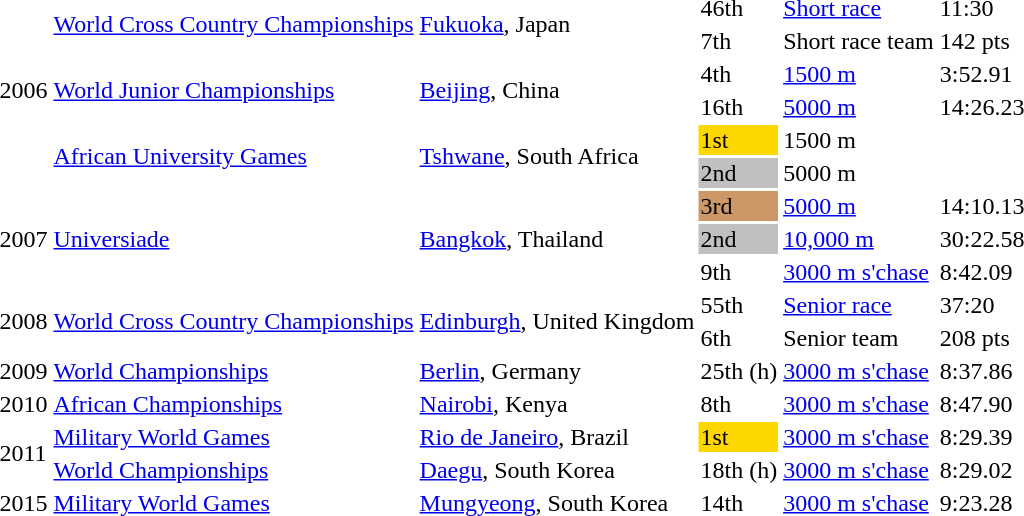<table>
<tr>
<td rowspan=6>2006</td>
<td rowspan=2><a href='#'>World Cross Country Championships</a></td>
<td rowspan=2><a href='#'>Fukuoka</a>, Japan</td>
<td>46th</td>
<td><a href='#'>Short race</a></td>
<td>11:30</td>
</tr>
<tr>
<td>7th</td>
<td>Short race team</td>
<td>142 pts</td>
</tr>
<tr>
<td rowspan=2><a href='#'>World Junior Championships</a></td>
<td rowspan=2><a href='#'>Beijing</a>, China</td>
<td>4th</td>
<td><a href='#'>1500 m</a></td>
<td>3:52.91</td>
</tr>
<tr>
<td>16th</td>
<td><a href='#'>5000 m</a></td>
<td>14:26.23</td>
</tr>
<tr>
<td rowspan=2><a href='#'>African University Games</a></td>
<td rowspan=2><a href='#'>Tshwane</a>, South Africa</td>
<td bgcolor=gold>1st</td>
<td>1500 m</td>
<td></td>
</tr>
<tr>
<td bgcolor=silver>2nd</td>
<td>5000 m</td>
<td></td>
</tr>
<tr>
<td rowspan=3>2007</td>
<td rowspan=3><a href='#'>Universiade</a></td>
<td rowspan=3><a href='#'>Bangkok</a>, Thailand</td>
<td bgcolor=cc9966>3rd</td>
<td><a href='#'>5000 m</a></td>
<td>14:10.13</td>
</tr>
<tr>
<td bgcolor=silver>2nd</td>
<td><a href='#'>10,000 m</a></td>
<td>30:22.58</td>
</tr>
<tr>
<td>9th</td>
<td><a href='#'>3000 m s'chase</a></td>
<td>8:42.09</td>
</tr>
<tr>
<td rowspan=2>2008</td>
<td rowspan=2><a href='#'>World Cross Country Championships</a></td>
<td rowspan=2><a href='#'>Edinburgh</a>, United Kingdom</td>
<td>55th</td>
<td><a href='#'>Senior race</a></td>
<td>37:20</td>
</tr>
<tr>
<td>6th</td>
<td>Senior team</td>
<td>208 pts</td>
</tr>
<tr>
<td>2009</td>
<td><a href='#'>World Championships</a></td>
<td><a href='#'>Berlin</a>, Germany</td>
<td>25th (h)</td>
<td><a href='#'>3000 m s'chase</a></td>
<td>8:37.86</td>
</tr>
<tr>
<td>2010</td>
<td><a href='#'>African Championships</a></td>
<td><a href='#'>Nairobi</a>, Kenya</td>
<td>8th</td>
<td><a href='#'>3000 m s'chase</a></td>
<td>8:47.90</td>
</tr>
<tr>
<td rowspan=2>2011</td>
<td><a href='#'>Military World Games</a></td>
<td><a href='#'>Rio de Janeiro</a>, Brazil</td>
<td bgcolor=gold>1st</td>
<td><a href='#'>3000 m s'chase</a></td>
<td>8:29.39</td>
</tr>
<tr>
<td><a href='#'>World Championships</a></td>
<td><a href='#'>Daegu</a>, South Korea</td>
<td>18th (h)</td>
<td><a href='#'>3000 m s'chase</a></td>
<td>8:29.02</td>
</tr>
<tr>
<td>2015</td>
<td><a href='#'>Military World Games</a></td>
<td><a href='#'>Mungyeong</a>, South Korea</td>
<td>14th</td>
<td><a href='#'>3000 m s'chase</a></td>
<td>9:23.28</td>
</tr>
</table>
